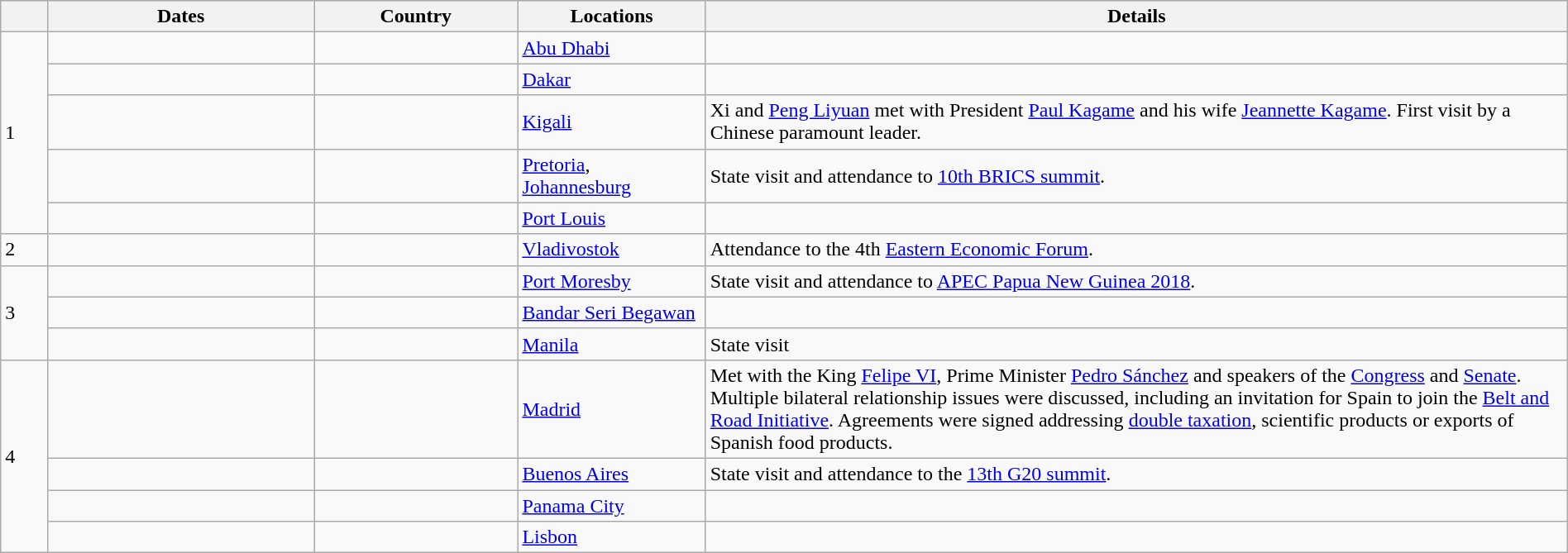<table class="wikitable sortable" style="margin:1em auto 1em auto;">
<tr>
<th style="width: 3%;"></th>
<th style="width: 17%;">Dates</th>
<th style="width: 13%;">Country</th>
<th style="width: 12%;">Locations</th>
<th style="width: 55%;">Details</th>
</tr>
<tr>
<td rowspan=5>1</td>
<td></td>
<td></td>
<td><a href='#'>Abu Dhabi</a></td>
<td></td>
</tr>
<tr>
<td></td>
<td></td>
<td><a href='#'>Dakar</a></td>
<td></td>
</tr>
<tr>
<td></td>
<td></td>
<td><a href='#'>Kigali</a></td>
<td>Xi and <a href='#'>Peng Liyuan</a> met with President <a href='#'>Paul Kagame</a> and his wife <a href='#'>Jeannette Kagame</a>. First visit by a Chinese paramount leader.</td>
</tr>
<tr>
<td></td>
<td></td>
<td><a href='#'>Pretoria</a>, <a href='#'>Johannesburg</a></td>
<td>State visit and attendance to <a href='#'>10th BRICS summit</a>.</td>
</tr>
<tr>
<td></td>
<td></td>
<td><a href='#'>Port Louis</a></td>
<td></td>
</tr>
<tr>
<td>2</td>
<td></td>
<td></td>
<td><a href='#'>Vladivostok</a></td>
<td>Attendance to the 4th <a href='#'>Eastern Economic Forum</a>.</td>
</tr>
<tr>
<td rowspan=3>3</td>
<td></td>
<td></td>
<td><a href='#'>Port Moresby</a></td>
<td>State visit and attendance to <a href='#'>APEC Papua New Guinea 2018</a>.</td>
</tr>
<tr>
<td></td>
<td></td>
<td><a href='#'>Bandar Seri Begawan</a></td>
<td></td>
</tr>
<tr>
<td></td>
<td></td>
<td><a href='#'>Manila</a></td>
<td>State visit</td>
</tr>
<tr>
<td rowspan=4>4</td>
<td></td>
<td></td>
<td><a href='#'>Madrid</a></td>
<td>Met with the King <a href='#'>Felipe VI</a>, Prime Minister <a href='#'>Pedro Sánchez</a> and speakers of the <a href='#'>Congress</a> and <a href='#'>Senate</a>. Multiple bilateral relationship issues were discussed, including an invitation for Spain to join the <a href='#'>Belt and Road Initiative</a>. Agreements were signed addressing <a href='#'>double taxation</a>, scientific products or exports of Spanish food products.</td>
</tr>
<tr>
<td></td>
<td></td>
<td><a href='#'>Buenos Aires</a></td>
<td>State visit and attendance to the <a href='#'>13th G20 summit</a>.</td>
</tr>
<tr>
<td></td>
<td></td>
<td><a href='#'>Panama City</a></td>
<td></td>
</tr>
<tr>
<td></td>
<td></td>
<td><a href='#'>Lisbon</a></td>
<td></td>
</tr>
</table>
